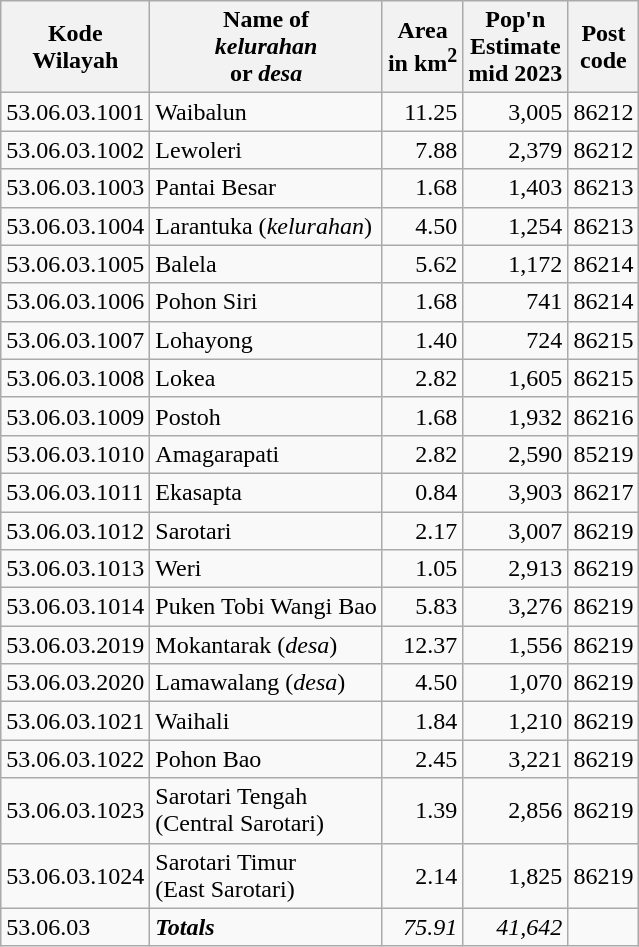<table class="sortable wikitable">
<tr>
<th>Kode<br>Wilayah</th>
<th>Name of <br><em>kelurahan</em> <br>or <em>desa</em></th>
<th>Area <br>in km<sup>2</sup></th>
<th>Pop'n<br>Estimate<br>mid 2023</th>
<th>Post<br>code</th>
</tr>
<tr>
<td>53.06.03.1001</td>
<td>Waibalun</td>
<td align="right">11.25</td>
<td align="right">3,005</td>
<td>86212</td>
</tr>
<tr>
<td>53.06.03.1002</td>
<td>Lewoleri</td>
<td align="right">7.88</td>
<td align="right">2,379</td>
<td>86212</td>
</tr>
<tr>
<td>53.06.03.1003</td>
<td>Pantai Besar</td>
<td align="right">1.68</td>
<td align="right">1,403</td>
<td>86213</td>
</tr>
<tr>
<td>53.06.03.1004</td>
<td>Larantuka (<em>kelurahan</em>)</td>
<td align="right">4.50</td>
<td align="right">1,254</td>
<td>86213</td>
</tr>
<tr>
<td>53.06.03.1005</td>
<td>Balela</td>
<td align="right">5.62</td>
<td align="right">1,172</td>
<td>86214</td>
</tr>
<tr>
<td>53.06.03.1006</td>
<td>Pohon Siri</td>
<td align="right">1.68</td>
<td align="right">741</td>
<td>86214</td>
</tr>
<tr>
<td>53.06.03.1007</td>
<td>Lohayong</td>
<td align="right">1.40</td>
<td align="right">724</td>
<td>86215</td>
</tr>
<tr>
<td>53.06.03.1008</td>
<td>Lokea</td>
<td align="right">2.82</td>
<td align="right">1,605</td>
<td>86215</td>
</tr>
<tr>
<td>53.06.03.1009</td>
<td>Postoh</td>
<td align="right">1.68</td>
<td align="right">1,932</td>
<td>86216</td>
</tr>
<tr>
<td>53.06.03.1010</td>
<td>Amagarapati</td>
<td align="right">2.82</td>
<td align="right">2,590</td>
<td>85219</td>
</tr>
<tr>
<td>53.06.03.1011</td>
<td>Ekasapta</td>
<td align="right">0.84</td>
<td align="right">3,903</td>
<td>86217</td>
</tr>
<tr>
<td>53.06.03.1012</td>
<td>Sarotari</td>
<td align="right">2.17</td>
<td align="right">3,007</td>
<td>86219</td>
</tr>
<tr>
<td>53.06.03.1013</td>
<td>Weri</td>
<td align="right">1.05</td>
<td align="right">2,913</td>
<td>86219</td>
</tr>
<tr>
<td>53.06.03.1014</td>
<td>Puken Tobi Wangi Bao</td>
<td align="right">5.83</td>
<td align="right">3,276</td>
<td>86219</td>
</tr>
<tr>
<td>53.06.03.2019</td>
<td>Mokantarak (<em>desa</em>)</td>
<td align="right">12.37</td>
<td align="right">1,556</td>
<td>86219</td>
</tr>
<tr>
<td>53.06.03.2020</td>
<td>Lamawalang (<em>desa</em>)</td>
<td align="right">4.50</td>
<td align="right">1,070</td>
<td>86219</td>
</tr>
<tr>
<td>53.06.03.1021</td>
<td>Waihali</td>
<td align="right">1.84</td>
<td align="right">1,210</td>
<td>86219</td>
</tr>
<tr>
<td>53.06.03.1022</td>
<td>Pohon Bao</td>
<td align="right">2.45</td>
<td align="right">3,221</td>
<td>86219</td>
</tr>
<tr>
<td>53.06.03.1023</td>
<td>Sarotari Tengah <br>(Central Sarotari)</td>
<td align="right">1.39</td>
<td align="right">2,856</td>
<td>86219</td>
</tr>
<tr>
<td>53.06.03.1024</td>
<td>Sarotari Timur <br>(East Sarotari)</td>
<td align="right">2.14</td>
<td align="right">1,825</td>
<td>86219</td>
</tr>
<tr>
<td>53.06.03</td>
<td><strong><em>Totals</em></strong></td>
<td align="right"><em>75.91</em></td>
<td align="right"><em>41,642</em></td>
<td></td>
</tr>
</table>
